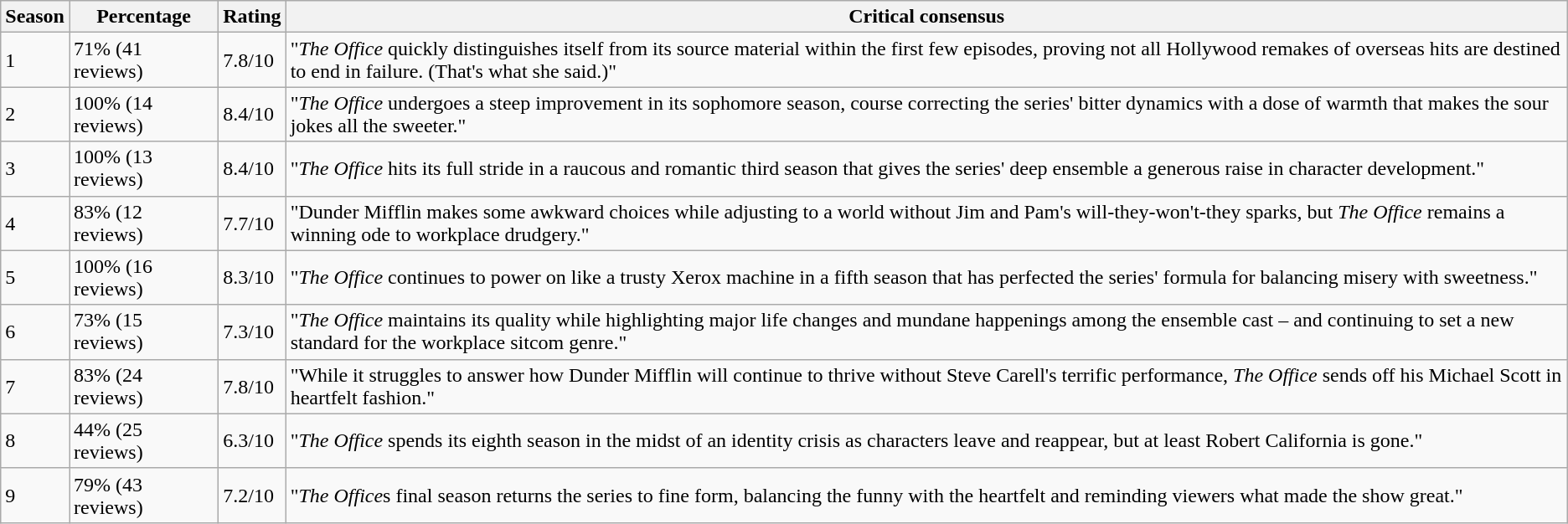<table class="wikitable">
<tr>
<th>Season</th>
<th>Percentage</th>
<th>Rating</th>
<th>Critical consensus</th>
</tr>
<tr>
<td>1</td>
<td>71% (41 reviews)</td>
<td>7.8/10</td>
<td>"<em>The Office</em> quickly distinguishes itself from its source material within the first few episodes, proving not all Hollywood remakes of overseas hits are destined to end in failure. (That's what she said.)"</td>
</tr>
<tr>
<td>2</td>
<td>100% (14 reviews)</td>
<td>8.4/10</td>
<td>"<em>The Office</em> undergoes a steep improvement in its sophomore season, course correcting the series' bitter dynamics with a dose of warmth that makes the sour jokes all the sweeter."</td>
</tr>
<tr>
<td>3</td>
<td>100% (13 reviews)</td>
<td>8.4/10</td>
<td>"<em>The Office</em> hits its full stride in a raucous and romantic third season that gives the series' deep ensemble a generous raise in character development."</td>
</tr>
<tr>
<td>4</td>
<td>83% (12 reviews)</td>
<td>7.7/10</td>
<td>"Dunder Mifflin makes some awkward choices while adjusting to a world without Jim and Pam's will-they-won't-they sparks, but <em>The Office</em> remains a winning ode to workplace drudgery."</td>
</tr>
<tr>
<td>5</td>
<td>100% (16 reviews)</td>
<td>8.3/10</td>
<td>"<em>The Office</em> continues to power on like a trusty Xerox machine in a fifth season that has perfected the series' formula for balancing misery with sweetness."</td>
</tr>
<tr>
<td>6</td>
<td>73% (15 reviews)</td>
<td>7.3/10</td>
<td>"<em>The Office</em> maintains its quality while highlighting major life changes and mundane happenings among the ensemble cast – and continuing to set a new standard for the workplace sitcom genre."</td>
</tr>
<tr>
<td>7</td>
<td>83% (24 reviews)</td>
<td>7.8/10</td>
<td>"While it struggles to answer how Dunder Mifflin will continue to thrive without Steve Carell's terrific performance, <em>The Office</em> sends off his Michael Scott in heartfelt fashion."</td>
</tr>
<tr>
<td>8</td>
<td>44% (25 reviews)</td>
<td>6.3/10</td>
<td>"<em>The Office</em> spends its eighth season in the midst of an identity crisis as characters leave and reappear, but at least Robert California is gone."</td>
</tr>
<tr>
<td>9</td>
<td>79% (43 reviews)</td>
<td>7.2/10</td>
<td>"<em>The Office</em>s final season returns the series to fine form, balancing the funny with the heartfelt and reminding viewers what made the show great."</td>
</tr>
</table>
